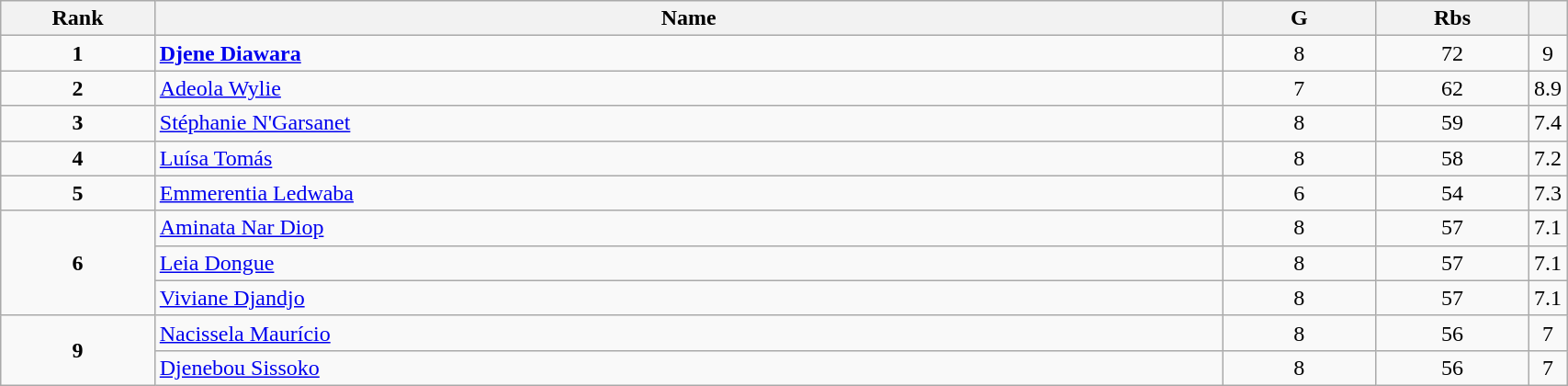<table class="wikitable" style="width:90%;">
<tr>
<th style="width:10%;">Rank</th>
<th style="width:70%;">Name</th>
<th style="width:10%;">G</th>
<th style="width:10%;">Rbs</th>
<th style="width:10%;"></th>
</tr>
<tr align=center>
<td><strong>1</strong></td>
<td align=left> <strong><a href='#'>Djene Diawara</a></strong></td>
<td>8</td>
<td>72</td>
<td>9</td>
</tr>
<tr align=center>
<td><strong>2</strong></td>
<td align=left> <a href='#'>Adeola Wylie</a></td>
<td>7</td>
<td>62</td>
<td>8.9</td>
</tr>
<tr align=center>
<td><strong>3</strong></td>
<td align=left> <a href='#'>Stéphanie N'Garsanet</a></td>
<td>8</td>
<td>59</td>
<td>7.4</td>
</tr>
<tr align=center>
<td><strong>4</strong></td>
<td align=left> <a href='#'>Luísa Tomás</a></td>
<td>8</td>
<td>58</td>
<td>7.2</td>
</tr>
<tr align=center>
<td><strong>5</strong></td>
<td align=left> <a href='#'>Emmerentia Ledwaba</a></td>
<td>6</td>
<td>54</td>
<td>7.3</td>
</tr>
<tr align=center>
<td rowspan=3><strong>6</strong></td>
<td align=left> <a href='#'>Aminata Nar Diop</a></td>
<td>8</td>
<td>57</td>
<td>7.1</td>
</tr>
<tr align=center>
<td align=left> <a href='#'>Leia Dongue</a></td>
<td>8</td>
<td>57</td>
<td>7.1</td>
</tr>
<tr align=center>
<td align=left> <a href='#'>Viviane Djandjo</a></td>
<td>8</td>
<td>57</td>
<td>7.1</td>
</tr>
<tr align=center>
<td rowspan=2><strong>9</strong></td>
<td align=left> <a href='#'>Nacissela Maurício</a></td>
<td>8</td>
<td>56</td>
<td>7</td>
</tr>
<tr align=center>
<td align=left> <a href='#'>Djenebou Sissoko</a></td>
<td>8</td>
<td>56</td>
<td>7</td>
</tr>
</table>
